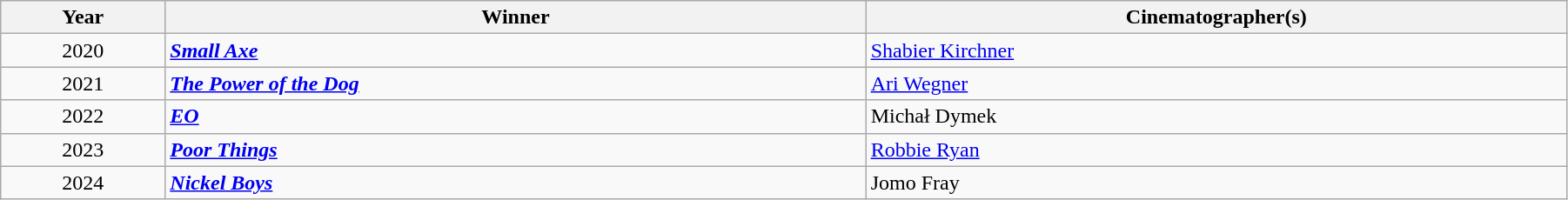<table class="wikitable" width="95%" cellpadding="5">
<tr>
<th width="100"><strong>Year</strong></th>
<th width="450"><strong>Winner</strong></th>
<th width="450"><strong>Cinematographer(s)</strong></th>
</tr>
<tr>
<td style="text-align:center;">2020</td>
<td><strong><em><a href='#'>Small Axe</a></em></strong></td>
<td><a href='#'>Shabier Kirchner</a></td>
</tr>
<tr>
<td style="text-align:center;">2021</td>
<td><strong><em><a href='#'>The Power of the Dog</a></em></strong></td>
<td><a href='#'>Ari Wegner</a></td>
</tr>
<tr>
<td style="text-align:center;">2022</td>
<td><strong><em><a href='#'>EO</a></em></strong></td>
<td>Michał Dymek</td>
</tr>
<tr>
<td style="text-align:center;">2023</td>
<td><strong><em><a href='#'>Poor Things</a></em></strong></td>
<td><a href='#'>Robbie Ryan</a></td>
</tr>
<tr>
<td style="text-align:center;">2024</td>
<td><strong><em><a href='#'>Nickel Boys</a></em></strong></td>
<td>Jomo Fray</td>
</tr>
</table>
